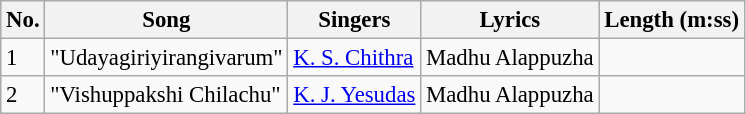<table class="wikitable" style="font-size:95%;">
<tr>
<th>No.</th>
<th>Song</th>
<th>Singers</th>
<th>Lyrics</th>
<th>Length (m:ss)</th>
</tr>
<tr>
<td>1</td>
<td>"Udayagiriyirangivarum"</td>
<td><a href='#'>K. S. Chithra</a></td>
<td>Madhu Alappuzha</td>
<td></td>
</tr>
<tr>
<td>2</td>
<td>"Vishuppakshi Chilachu"</td>
<td><a href='#'>K. J. Yesudas</a></td>
<td>Madhu Alappuzha</td>
<td></td>
</tr>
</table>
